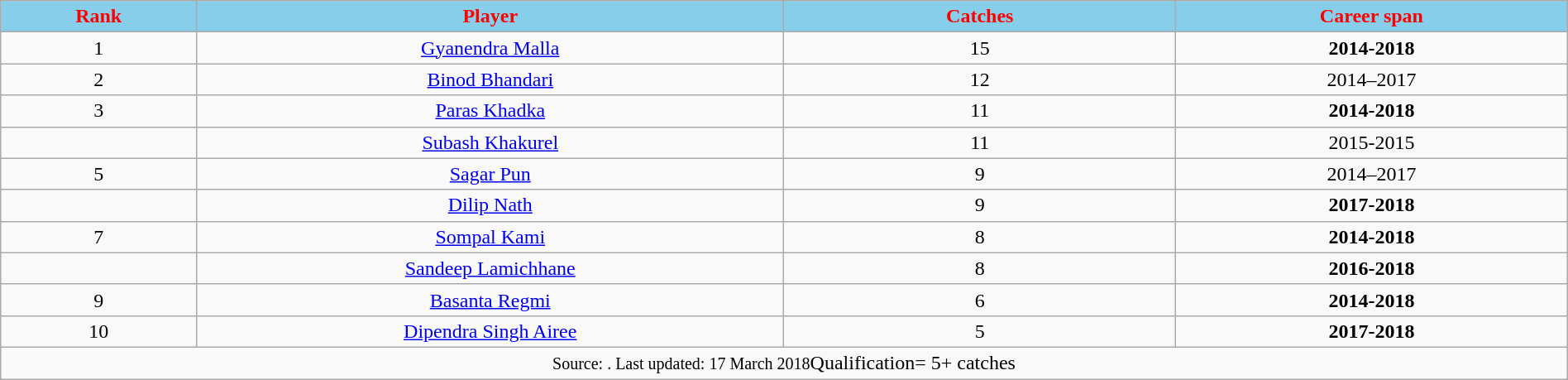<table style="width:100%; text-align:center;" class="wikitable">
<tr style="background:#9cf;">
<th style="background:SkyBlue; color:Red; width:5%;" scope="col">Rank</th>
<th style="background:SkyBlue; color:Red; width:15%;" scope="col">Player</th>
<th style="background:SkyBlue; color:Red; width:10%;" scope="col">Catches</th>
<th style="background:SkyBlue; color:Red; width:10%;" scope="col">Career span</th>
</tr>
<tr>
<td>1</td>
<td><a href='#'>Gyanendra Malla</a></td>
<td>15</td>
<td><strong>2014-2018</strong></td>
</tr>
<tr>
<td>2</td>
<td><a href='#'>Binod Bhandari</a></td>
<td>12</td>
<td>2014–2017</td>
</tr>
<tr>
<td>3</td>
<td><a href='#'>Paras Khadka</a></td>
<td>11</td>
<td><strong>2014-2018</strong></td>
</tr>
<tr>
<td></td>
<td><a href='#'>Subash Khakurel</a></td>
<td>11</td>
<td>2015-2015</td>
</tr>
<tr>
<td>5</td>
<td><a href='#'>Sagar Pun</a></td>
<td>9</td>
<td>2014–2017</td>
</tr>
<tr>
<td></td>
<td><a href='#'>Dilip Nath</a></td>
<td>9</td>
<td><strong>2017-2018</strong></td>
</tr>
<tr>
<td>7</td>
<td><a href='#'>Sompal Kami</a></td>
<td>8</td>
<td><strong>2014-2018</strong></td>
</tr>
<tr>
<td></td>
<td><a href='#'>Sandeep Lamichhane</a></td>
<td>8</td>
<td><strong>2016-2018</strong></td>
</tr>
<tr>
<td>9</td>
<td><a href='#'>Basanta Regmi</a></td>
<td>6</td>
<td><strong>2014-2018</strong></td>
</tr>
<tr>
<td>10</td>
<td><a href='#'>Dipendra Singh Airee</a></td>
<td>5</td>
<td><strong>2017-2018</strong></td>
</tr>
<tr>
<td colspan="4"><small>Source: . Last updated: 17 March 2018</small>Qualification= 5+ catches</td>
</tr>
</table>
